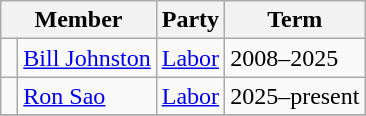<table class="wikitable">
<tr>
<th colspan="2">Member</th>
<th>Party</th>
<th>Term</th>
</tr>
<tr>
<td> </td>
<td><a href='#'>Bill Johnston</a></td>
<td><a href='#'>Labor</a></td>
<td>2008–2025</td>
</tr>
<tr>
<td> </td>
<td><a href='#'>Ron Sao</a></td>
<td><a href='#'>Labor</a></td>
<td>2025–present</td>
</tr>
<tr>
</tr>
</table>
